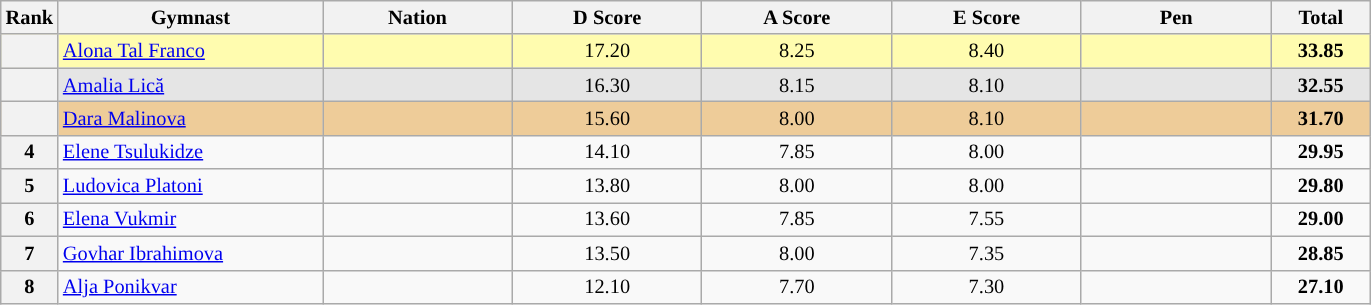<table class="wikitable sortable" style="text-align:center; font-size:85%">
<tr>
<th scope="col" style="width:20px;">Rank</th>
<th ! scope="col" style="width:170px;">Gymnast</th>
<th ! scope="col" style="width:120px;">Nation</th>
<th ! scope="col" style="width:120px;">D Score</th>
<th ! scope="col" style="width:120px;">A Score</th>
<th ! scope="col" style="width:120px;">E Score</th>
<th ! scope="col" style="width:120px;">Pen</th>
<th scope="col" style="width:60px;" !>Total</th>
</tr>
<tr bgcolor=fffcaf>
<th scope=row></th>
<td align=left><a href='#'>Alona Tal Franco</a></td>
<td style="text-align:left;"></td>
<td>17.20</td>
<td>8.25</td>
<td>8.40</td>
<td></td>
<td><strong>33.85</strong></td>
</tr>
<tr bgcolor=e5e5e5>
<th scope=row></th>
<td align=left><a href='#'>Amalia Lică</a></td>
<td style="text-align:left;"></td>
<td>16.30</td>
<td>8.15</td>
<td>8.10</td>
<td></td>
<td><strong>32.55</strong></td>
</tr>
<tr bgcolor=eecc99>
<th scope=row></th>
<td align=left><a href='#'>Dara Malinova</a></td>
<td style="text-align:left;"></td>
<td>15.60</td>
<td>8.00</td>
<td>8.10</td>
<td></td>
<td><strong>31.70</strong></td>
</tr>
<tr>
<th scope=row>4</th>
<td align=left><a href='#'>Elene Tsulukidze</a></td>
<td style="text-align:left;"></td>
<td>14.10</td>
<td>7.85</td>
<td>8.00</td>
<td></td>
<td><strong>29.95</strong></td>
</tr>
<tr>
<th scope=row>5</th>
<td align=left><a href='#'>Ludovica Platoni</a></td>
<td style="text-align:left;"></td>
<td>13.80</td>
<td>8.00</td>
<td>8.00</td>
<td></td>
<td><strong>29.80</strong></td>
</tr>
<tr>
<th scope=row>6</th>
<td align=left><a href='#'>Elena Vukmir</a></td>
<td style="text-align:left;"></td>
<td>13.60</td>
<td>7.85</td>
<td>7.55</td>
<td></td>
<td><strong>29.00</strong></td>
</tr>
<tr>
<th scope=row>7</th>
<td align=left><a href='#'>Govhar Ibrahimova</a></td>
<td style="text-align:left;"></td>
<td>13.50</td>
<td>8.00</td>
<td>7.35</td>
<td></td>
<td><strong>28.85</strong></td>
</tr>
<tr>
<th scope=row>8</th>
<td align=left><a href='#'>Alja Ponikvar</a></td>
<td style="text-align:left;"></td>
<td>12.10</td>
<td>7.70</td>
<td>7.30</td>
<td></td>
<td><strong>27.10</strong></td>
</tr>
</table>
